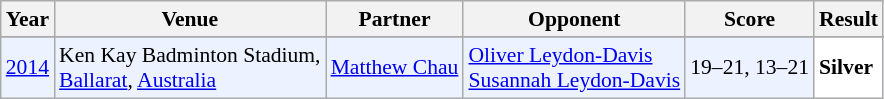<table class="sortable wikitable" style="font-size: 90%;">
<tr>
<th>Year</th>
<th>Venue</th>
<th>Partner</th>
<th>Opponent</th>
<th>Score</th>
<th>Result</th>
</tr>
<tr>
</tr>
<tr style="background:#ECF2FF">
<td align="center"><a href='#'>2014</a></td>
<td align="left">Ken Kay Badminton Stadium,<br> <a href='#'>Ballarat</a>, <a href='#'>Australia</a></td>
<td align="left"> <a href='#'>Matthew Chau</a></td>
<td align="left"> <a href='#'>Oliver Leydon-Davis</a><br> <a href='#'>Susannah Leydon-Davis</a></td>
<td align="center">19–21, 13–21</td>
<td style="text-align:left; background:white"> <strong>Silver</strong></td>
</tr>
</table>
